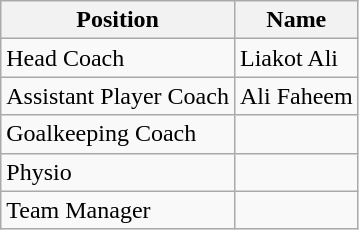<table class="wikitable">
<tr>
<th>Position</th>
<th>Name</th>
</tr>
<tr>
<td>Head Coach</td>
<td> Liakot Ali</td>
</tr>
<tr>
<td>Assistant Player Coach</td>
<td> Ali Faheem</td>
</tr>
<tr>
<td>Goalkeeping Coach</td>
<td></td>
</tr>
<tr>
<td>Physio</td>
<td></td>
</tr>
<tr>
<td>Team Manager</td>
<td></td>
</tr>
</table>
